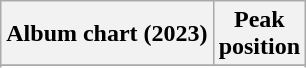<table class="wikitable plainrowheaders">
<tr>
<th scope="col">Album chart (2023)</th>
<th scope="col">Peak<br>position</th>
</tr>
<tr>
</tr>
<tr>
</tr>
<tr>
</tr>
<tr>
</tr>
</table>
